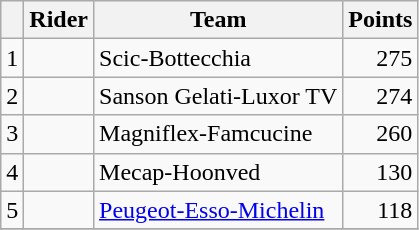<table class="wikitable">
<tr>
<th></th>
<th>Rider</th>
<th>Team</th>
<th>Points</th>
</tr>
<tr>
<td>1</td>
<td>  </td>
<td>Scic-Bottecchia</td>
<td align=right>275</td>
</tr>
<tr>
<td>2</td>
<td></td>
<td>Sanson Gelati-Luxor TV</td>
<td align=right>274</td>
</tr>
<tr>
<td>3</td>
<td></td>
<td>Magniflex-Famcucine</td>
<td align=right>260</td>
</tr>
<tr>
<td>4</td>
<td></td>
<td>Mecap-Hoonved</td>
<td align=right>130</td>
</tr>
<tr>
<td>5</td>
<td></td>
<td><a href='#'>Peugeot-Esso-Michelin</a></td>
<td align=right>118</td>
</tr>
<tr>
</tr>
</table>
